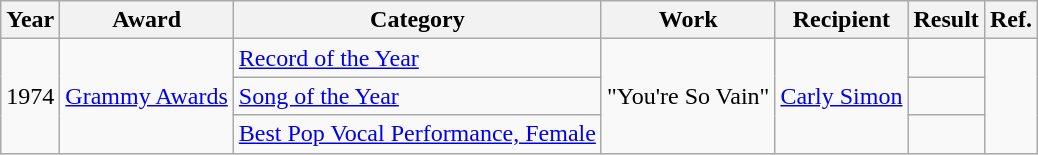<table class="wikitable">
<tr>
<th>Year</th>
<th>Award</th>
<th>Category</th>
<th>Work</th>
<th>Recipient</th>
<th>Result</th>
<th>Ref.</th>
</tr>
<tr>
<td rowspan="3">1974</td>
<td rowspan="3"><a href='#'>Grammy Awards</a></td>
<td><a href='#'>Record of the Year</a></td>
<td rowspan="3">"You're So Vain"</td>
<td rowspan="3"><a href='#'>Carly Simon</a></td>
<td></td>
<td rowspan="3" align="center"></td>
</tr>
<tr>
<td><a href='#'>Song of the Year</a></td>
<td></td>
</tr>
<tr>
<td><a href='#'>Best Pop Vocal Performance, Female</a></td>
<td></td>
</tr>
</table>
